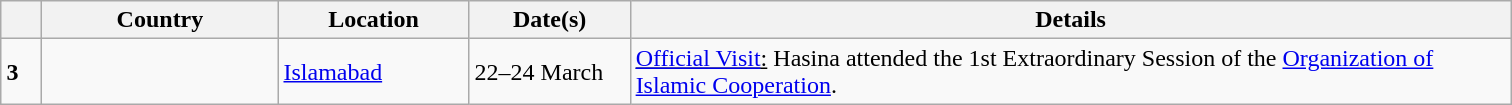<table class="wikitable outercollapse sortable" style="margin: 1em auto 1em auto">
<tr>
<th width="20"></th>
<th width="150">Country</th>
<th width=120>Location</th>
<th width=100>Date(s)</th>
<th width="580">Details</th>
</tr>
<tr>
<td><strong>3</strong></td>
<td></td>
<td><a href='#'>Islamabad</a></td>
<td>22–24 March</td>
<td><u><a href='#'>Official Visit</a>:</u> Hasina attended the 1st Extraordinary Session of the <a href='#'>Organization of Islamic Cooperation</a>.</td>
</tr>
</table>
